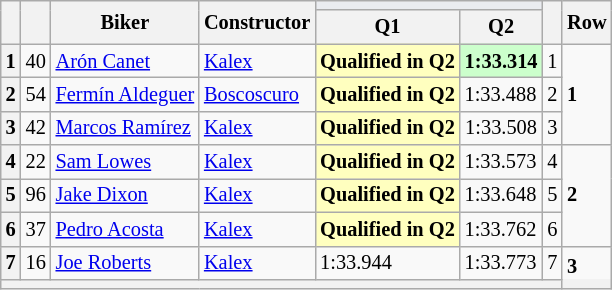<table class="wikitable sortable" style="font-size: 85%;">
<tr>
<th rowspan="2"></th>
<th rowspan="2"></th>
<th rowspan="2">Biker</th>
<th rowspan="2">Constructor</th>
<th colspan="2" style="background:#eaecf0; text-align:center;"></th>
<th rowspan="2"></th>
<th rowspan="2">Row</th>
</tr>
<tr>
<th scope="col">Q1</th>
<th scope="col">Q2</th>
</tr>
<tr>
<th scope="row">1</th>
<td align="center">40</td>
<td> <a href='#'>Arón Canet</a></td>
<td><a href='#'>Kalex</a></td>
<td style="background:#ffffbf;"><strong>Qualified in Q2</strong></td>
<td style="background:#ccffcc;"><strong>1:33.314</strong></td>
<td align="center">1</td>
<td rowspan="3"><strong>1</strong></td>
</tr>
<tr>
<th scope="row">2</th>
<td align="center">54</td>
<td> <a href='#'>Fermín Aldeguer</a></td>
<td><a href='#'>Boscoscuro</a></td>
<td style="background:#ffffbf;"><strong>Qualified in Q2</strong></td>
<td>1:33.488</td>
<td align="center">2</td>
</tr>
<tr>
<th scope="row">3</th>
<td align="center">42</td>
<td> <a href='#'>Marcos Ramírez</a></td>
<td><a href='#'>Kalex</a></td>
<td style="background:#ffffbf;"><strong>Qualified in Q2</strong></td>
<td align="center">1:33.508</td>
<td align="center">3</td>
</tr>
<tr>
<th scope="row">4</th>
<td align="center">22</td>
<td> <a href='#'>Sam Lowes</a></td>
<td><a href='#'>Kalex</a></td>
<td style="background:#ffffbf;"><strong>Qualified in Q2</strong></td>
<td>1:33.573</td>
<td align="center">4</td>
<td rowspan="3"><strong>2</strong></td>
</tr>
<tr>
<th scope="row">5</th>
<td align="center">96</td>
<td> <a href='#'>Jake Dixon</a></td>
<td><a href='#'>Kalex</a></td>
<td style="background:#ffffbf;"><strong>Qualified in Q2</strong></td>
<td>1:33.648</td>
<td align="center">5</td>
</tr>
<tr>
<th scope="row">6</th>
<td align="center">37</td>
<td> <a href='#'>Pedro Acosta</a></td>
<td><a href='#'>Kalex</a></td>
<td style="background:#ffffbf;"><strong>Qualified in Q2</strong></td>
<td>1:33.762</td>
<td align="center">6</td>
</tr>
<tr>
<th scope="row">7</th>
<td align="center">16</td>
<td> <a href='#'>Joe Roberts</a></td>
<td><a href='#'>Kalex</a></td>
<td>1:33.944</td>
<td>1:33.773</td>
<td align="center">7</td>
<td rowspan="3"><strong>3</strong></td>
</tr>
<tr>
<th colspan="8"></th>
</tr>
</table>
